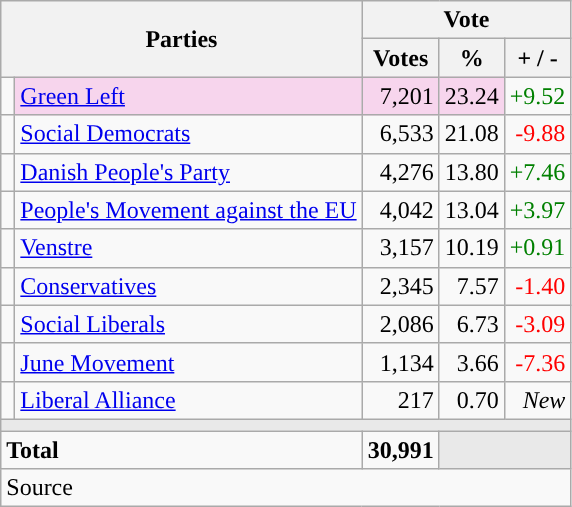<table class="wikitable" style="text-align:right;">
<tr>
<th style="text-align:centre;" rowspan="2" colspan="2" width="225">Parties</th>
<th colspan="3">Vote</th>
</tr>
<tr>
<th width="15">Votes</th>
<th width="15">%</th>
<th width="15">+ / -</th>
</tr>
<tr>
<td width="2" style="color:inherit;background:"></td>
<td bgcolor=#f7d5ed   align="left"><a href='#'>Green Left</a></td>
<td bgcolor=#f7d5ed>7,201</td>
<td bgcolor=#f7d5ed>23.24</td>
<td style=color:green;>+9.52</td>
</tr>
<tr>
<td width="2" style="color:inherit;background:"></td>
<td align="left"><a href='#'>Social Democrats</a></td>
<td>6,533</td>
<td>21.08</td>
<td style=color:red;>-9.88</td>
</tr>
<tr>
<td width="2" style="color:inherit;background:"></td>
<td align="left"><a href='#'>Danish People's Party</a></td>
<td>4,276</td>
<td>13.80</td>
<td style=color:green;>+7.46</td>
</tr>
<tr>
<td width="2" style="color:inherit;background:"></td>
<td align="left"><a href='#'>People's Movement against the EU</a></td>
<td>4,042</td>
<td>13.04</td>
<td style=color:green;>+3.97</td>
</tr>
<tr>
<td width="2" style="color:inherit;background:"></td>
<td align="left"><a href='#'>Venstre</a></td>
<td>3,157</td>
<td>10.19</td>
<td style=color:green;>+0.91</td>
</tr>
<tr>
<td width="2" style="color:inherit;background:"></td>
<td align="left"><a href='#'>Conservatives</a></td>
<td>2,345</td>
<td>7.57</td>
<td style=color:red;>-1.40</td>
</tr>
<tr>
<td width="2" style="color:inherit;background:"></td>
<td align="left"><a href='#'>Social Liberals</a></td>
<td>2,086</td>
<td>6.73</td>
<td style=color:red;>-3.09</td>
</tr>
<tr>
<td width="2" style="color:inherit;background:"></td>
<td align="left"><a href='#'>June Movement</a></td>
<td>1,134</td>
<td>3.66</td>
<td style=color:red;>-7.36</td>
</tr>
<tr>
<td width="2" style="color:inherit;background:"></td>
<td align="left"><a href='#'>Liberal Alliance</a></td>
<td>217</td>
<td>0.70</td>
<td><em>New</em></td>
</tr>
<tr>
<td colspan="7" bgcolor="#E9E9E9"></td>
</tr>
<tr>
<td align="left" colspan="2"><strong>Total</strong></td>
<td><strong>30,991</strong></td>
<td bgcolor="#E9E9E9" colspan="2"></td>
</tr>
<tr>
<td align="left" colspan="6">Source</td>
</tr>
</table>
